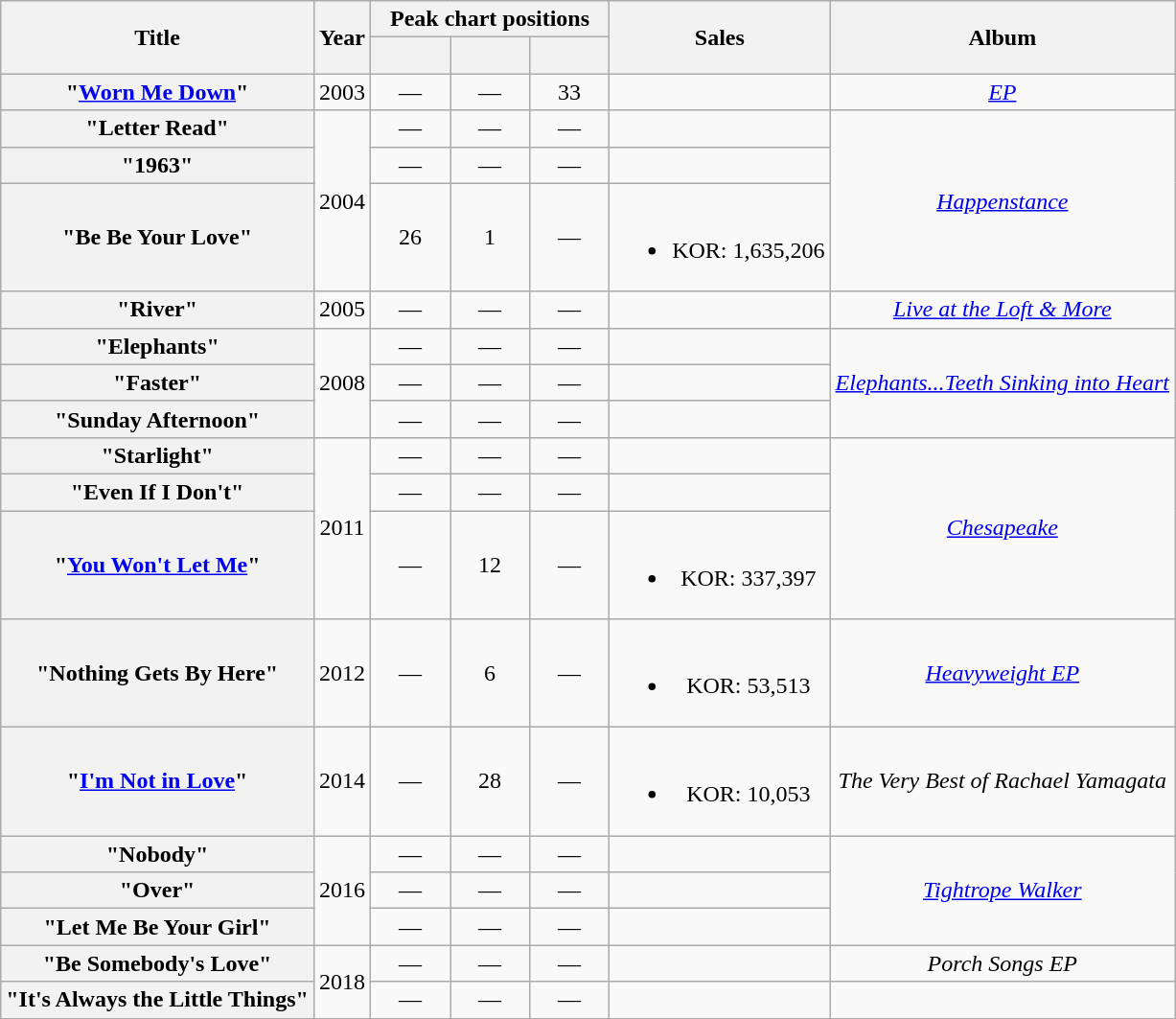<table class="wikitable plainrowheaders" style="text-align:center;">
<tr>
<th rowspan="2" scope="col">Title</th>
<th rowspan="2" scope="col">Year</th>
<th colspan="3">Peak chart positions</th>
<th rowspan="2">Sales</th>
<th rowspan="2">Album</th>
</tr>
<tr>
<th style="width:3em;"><br></th>
<th style="width:3em;"><br></th>
<th style="width:3em;"><br></th>
</tr>
<tr>
<th scope="row">"<a href='#'>Worn Me Down</a>"</th>
<td>2003</td>
<td>—</td>
<td>—</td>
<td>33</td>
<td></td>
<td><em><a href='#'>EP</a></em></td>
</tr>
<tr>
<th scope="row">"Letter Read"</th>
<td rowspan="3">2004</td>
<td>—</td>
<td>—</td>
<td>—</td>
<td></td>
<td rowspan="3"><em><a href='#'>Happenstance</a></em></td>
</tr>
<tr>
<th scope="row">"1963"</th>
<td>—</td>
<td>—</td>
<td>—</td>
<td></td>
</tr>
<tr>
<th scope="row">"Be Be Your Love"</th>
<td>26</td>
<td>1</td>
<td>—</td>
<td><br><ul><li>KOR: 1,635,206</li></ul></td>
</tr>
<tr>
<th scope="row">"River"</th>
<td>2005</td>
<td>—</td>
<td>—</td>
<td>—</td>
<td></td>
<td><em><a href='#'>Live at the Loft & More</a></em></td>
</tr>
<tr>
<th scope="row">"Elephants"</th>
<td rowspan="3">2008</td>
<td>—</td>
<td>—</td>
<td>—</td>
<td></td>
<td rowspan="3"><em><a href='#'>Elephants...Teeth Sinking into Heart</a></em></td>
</tr>
<tr>
<th scope="row">"Faster"</th>
<td>—</td>
<td>—</td>
<td>—</td>
<td></td>
</tr>
<tr>
<th scope="row">"Sunday Afternoon"</th>
<td>—</td>
<td>—</td>
<td>—</td>
<td></td>
</tr>
<tr>
<th scope="row">"Starlight"</th>
<td rowspan="3">2011</td>
<td>—</td>
<td>—</td>
<td>—</td>
<td></td>
<td rowspan="3"><em><a href='#'>Chesapeake</a></em></td>
</tr>
<tr>
<th scope="row">"Even If I Don't"</th>
<td>—</td>
<td>—</td>
<td>—</td>
<td></td>
</tr>
<tr>
<th scope="row">"<a href='#'>You Won't Let Me</a>"</th>
<td>—</td>
<td>12</td>
<td>—</td>
<td><br><ul><li>KOR: 337,397</li></ul></td>
</tr>
<tr>
<th scope="row">"Nothing Gets By Here"</th>
<td>2012</td>
<td>—</td>
<td>6</td>
<td>—</td>
<td><br><ul><li>KOR: 53,513</li></ul></td>
<td><em><a href='#'>Heavyweight EP</a></em></td>
</tr>
<tr>
<th scope="row">"<a href='#'>I'm Not in Love</a>"<br></th>
<td>2014</td>
<td>—</td>
<td>28</td>
<td>—</td>
<td><br><ul><li>KOR: 10,053</li></ul></td>
<td><em>The Very Best of Rachael Yamagata</em></td>
</tr>
<tr>
<th scope="row">"Nobody"</th>
<td rowspan="3">2016</td>
<td>—</td>
<td>—</td>
<td>—</td>
<td></td>
<td rowspan="3"><em><a href='#'>Tightrope Walker</a></em></td>
</tr>
<tr>
<th scope="row">"Over"</th>
<td>—</td>
<td>—</td>
<td>—</td>
<td></td>
</tr>
<tr>
<th scope="row">"Let Me Be Your Girl"</th>
<td>—</td>
<td>—</td>
<td>—</td>
<td></td>
</tr>
<tr>
<th scope="row">"Be Somebody's Love"</th>
<td rowspan="2">2018</td>
<td>—</td>
<td>—</td>
<td>—</td>
<td></td>
<td><em>Porch Songs EP</em></td>
</tr>
<tr>
<th scope="row">"It's Always the Little Things"<br></th>
<td>—</td>
<td>—</td>
<td>—</td>
<td></td>
<td></td>
</tr>
<tr>
</tr>
</table>
